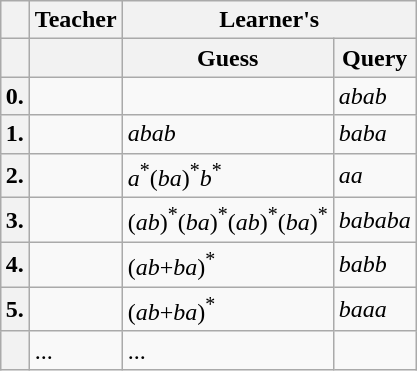<table class="wikitable" style="float: right">
<tr>
<th></th>
<th>Teacher</th>
<th colspan="2">Learner's</th>
</tr>
<tr>
<th></th>
<th></th>
<th>Guess</th>
<th>Query</th>
</tr>
<tr>
<th>0.</th>
<td></td>
<td></td>
<td><em>abab</em></td>
</tr>
<tr>
<th>1.</th>
<td></td>
<td><em>abab</em></td>
<td><em>baba</em></td>
</tr>
<tr>
<th>2.</th>
<td></td>
<td><em>a</em><sup>*</sup>(<em>ba</em>)<sup>*</sup><em>b</em><sup>*</sup></td>
<td><em>aa</em></td>
</tr>
<tr>
<th>3.</th>
<td></td>
<td>(<em>ab</em>)<sup>*</sup>(<em>ba</em>)<sup>*</sup>(<em>ab</em>)<sup>*</sup>(<em>ba</em>)<sup>*</sup></td>
<td><em>bababa</em></td>
</tr>
<tr>
<th>4.</th>
<td></td>
<td>(<em>ab</em>+<em>ba</em>)<sup>*</sup></td>
<td><em>babb</em></td>
</tr>
<tr>
<th>5.</th>
<td></td>
<td>(<em>ab</em>+<em>ba</em>)<sup>*</sup></td>
<td><em>baaa</em></td>
</tr>
<tr>
<th></th>
<td>...</td>
<td>...</td>
</tr>
</table>
